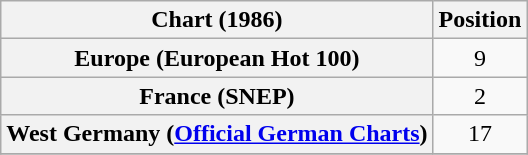<table class="wikitable sortable plainrowheaders">
<tr>
<th>Chart (1986)</th>
<th align="center">Position</th>
</tr>
<tr>
<th scope="row">Europe (European Hot 100)</th>
<td style="text-align:center;">9</td>
</tr>
<tr>
<th scope="row">France (SNEP)</th>
<td align="center">2</td>
</tr>
<tr>
<th scope="row">West Germany (<a href='#'>Official German Charts</a>)</th>
<td align="center">17</td>
</tr>
<tr>
</tr>
</table>
